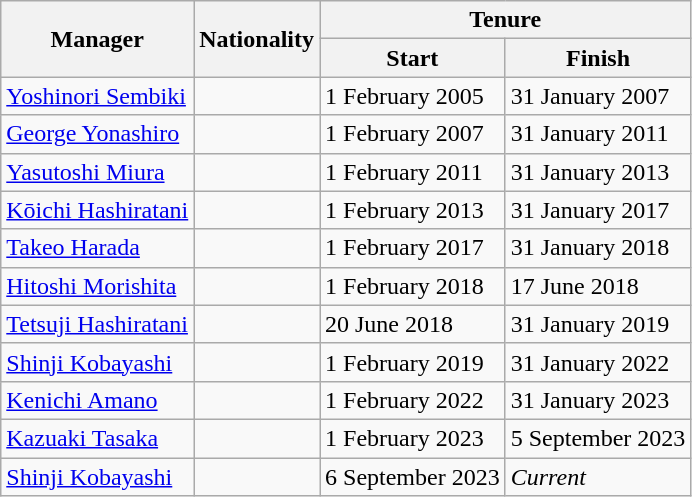<table class="wikitable">
<tr>
<th rowspan="2">Manager</th>
<th rowspan="2">Nationality</th>
<th colspan="2">Tenure  </th>
</tr>
<tr>
<th>Start</th>
<th>Finish </th>
</tr>
<tr>
<td><a href='#'>Yoshinori Sembiki</a></td>
<td></td>
<td>1 February 2005</td>
<td>31 January 2007<br></td>
</tr>
<tr>
<td><a href='#'>George Yonashiro</a></td>
<td></td>
<td>1 February 2007</td>
<td>31 January 2011<br></td>
</tr>
<tr>
<td><a href='#'>Yasutoshi Miura</a></td>
<td></td>
<td>1 February 2011</td>
<td>31 January 2013<br></td>
</tr>
<tr>
<td><a href='#'>Kōichi Hashiratani</a></td>
<td></td>
<td>1 February 2013</td>
<td>31 January 2017<br></td>
</tr>
<tr>
<td><a href='#'>Takeo Harada</a></td>
<td></td>
<td>1 February 2017</td>
<td>31 January 2018<br></td>
</tr>
<tr>
<td><a href='#'>Hitoshi Morishita</a></td>
<td></td>
<td>1 February 2018</td>
<td>17 June 2018<br></td>
</tr>
<tr>
<td><a href='#'>Tetsuji Hashiratani</a></td>
<td></td>
<td>20 June 2018</td>
<td>31 January 2019<br></td>
</tr>
<tr>
<td><a href='#'>Shinji Kobayashi</a></td>
<td></td>
<td>1 February 2019</td>
<td>31 January 2022<br></td>
</tr>
<tr>
<td><a href='#'>Kenichi Amano</a></td>
<td></td>
<td>1 February 2022</td>
<td>31 January 2023<br></td>
</tr>
<tr>
<td><a href='#'>Kazuaki Tasaka</a></td>
<td></td>
<td>1 February 2023</td>
<td>5 September 2023<br></td>
</tr>
<tr>
<td><a href='#'>Shinji Kobayashi</a></td>
<td></td>
<td>6 September 2023</td>
<td><em>Current</em><br></td>
</tr>
</table>
